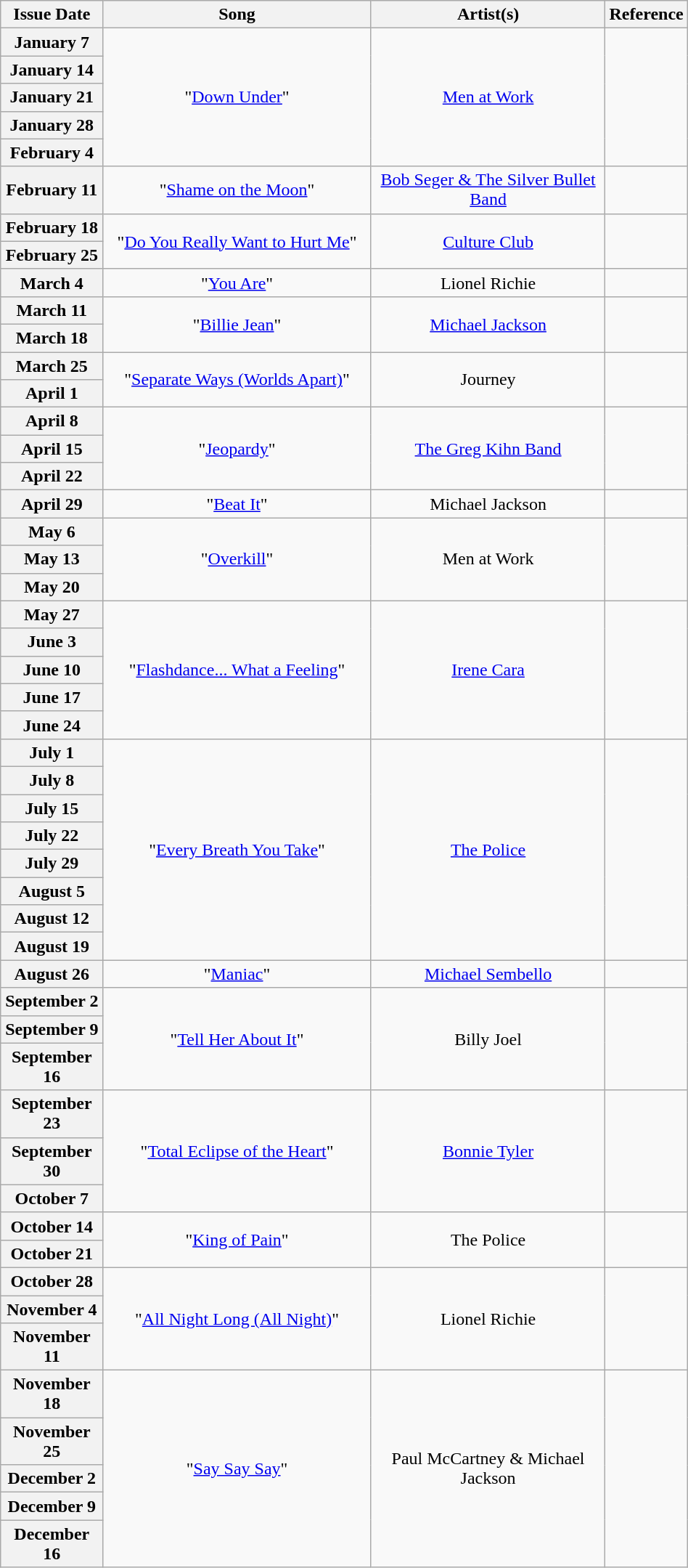<table class="wikitable plainrowheaders"  style="text-align:center; width:50%;">
<tr>
<th width=15%>Issue Date</th>
<th width=40%>Song</th>
<th width=35%>Artist(s)</th>
<th width=10%>Reference</th>
</tr>
<tr>
<th scope="row">January 7</th>
<td rowspan="5">"<a href='#'>Down Under</a>"</td>
<td rowspan="5"><a href='#'>Men at Work</a></td>
<td rowspan="5"></td>
</tr>
<tr>
<th scope="row">January 14</th>
</tr>
<tr>
<th scope="row">January 21</th>
</tr>
<tr>
<th scope="row">January 28</th>
</tr>
<tr>
<th scope="row">February 4</th>
</tr>
<tr>
<th scope="row">February 11</th>
<td>"<a href='#'>Shame on the Moon</a>"</td>
<td><a href='#'>Bob Seger & The Silver Bullet Band</a></td>
<td></td>
</tr>
<tr>
<th scope="row">February 18</th>
<td rowspan="2">"<a href='#'>Do You Really Want to Hurt Me</a>"</td>
<td rowspan="2"><a href='#'>Culture Club</a></td>
<td rowspan="2"></td>
</tr>
<tr>
<th scope="row">February 25</th>
</tr>
<tr>
<th scope="row">March 4</th>
<td>"<a href='#'>You Are</a>"</td>
<td>Lionel Richie</td>
<td></td>
</tr>
<tr>
<th scope="row">March 11</th>
<td rowspan="2">"<a href='#'>Billie Jean</a>"</td>
<td rowspan="2"><a href='#'>Michael Jackson</a></td>
<td rowspan="2"></td>
</tr>
<tr>
<th scope="row">March 18</th>
</tr>
<tr>
<th scope="row">March 25</th>
<td rowspan="2">"<a href='#'>Separate Ways (Worlds Apart)</a>"</td>
<td rowspan="2">Journey</td>
<td rowspan="2"></td>
</tr>
<tr>
<th scope="row">April 1</th>
</tr>
<tr>
<th scope="row">April 8</th>
<td rowspan="3">"<a href='#'>Jeopardy</a>"</td>
<td rowspan="3"><a href='#'>The Greg Kihn Band</a></td>
<td rowspan="3"></td>
</tr>
<tr>
<th scope="row">April 15</th>
</tr>
<tr>
<th scope="row">April 22</th>
</tr>
<tr>
<th scope="row">April 29</th>
<td>"<a href='#'>Beat It</a>"</td>
<td>Michael Jackson</td>
<td></td>
</tr>
<tr>
<th scope="row">May 6</th>
<td rowspan="3">"<a href='#'>Overkill</a>"</td>
<td rowspan="3">Men at Work</td>
<td rowspan="3"></td>
</tr>
<tr>
<th scope="row">May 13</th>
</tr>
<tr>
<th scope="row">May 20</th>
</tr>
<tr>
<th scope="row">May 27</th>
<td rowspan="5">"<a href='#'>Flashdance... What a Feeling</a>"</td>
<td rowspan="5"><a href='#'>Irene Cara</a></td>
<td rowspan="5"></td>
</tr>
<tr>
<th scope="row">June 3</th>
</tr>
<tr>
<th scope="row">June 10</th>
</tr>
<tr>
<th scope="row">June 17</th>
</tr>
<tr>
<th scope="row">June 24</th>
</tr>
<tr>
<th scope="row">July 1</th>
<td rowspan="8">"<a href='#'>Every Breath You Take</a>"</td>
<td rowspan="8"><a href='#'>The Police</a></td>
<td rowspan="8"></td>
</tr>
<tr>
<th scope="row">July 8</th>
</tr>
<tr>
<th scope="row">July 15</th>
</tr>
<tr>
<th scope="row">July 22</th>
</tr>
<tr>
<th scope="row">July 29</th>
</tr>
<tr>
<th scope="row">August 5</th>
</tr>
<tr>
<th scope="row">August 12</th>
</tr>
<tr>
<th scope="row">August 19</th>
</tr>
<tr>
<th scope="row">August 26</th>
<td>"<a href='#'>Maniac</a>"</td>
<td><a href='#'>Michael Sembello</a></td>
<td></td>
</tr>
<tr>
<th scope="row">September 2</th>
<td rowspan="3">"<a href='#'>Tell Her About It</a>"</td>
<td rowspan="3">Billy Joel</td>
<td rowspan="3"></td>
</tr>
<tr>
<th scope="row">September 9</th>
</tr>
<tr>
<th scope="row">September 16</th>
</tr>
<tr>
<th scope="row">September 23</th>
<td rowspan="3">"<a href='#'>Total Eclipse of the Heart</a>"</td>
<td rowspan="3"><a href='#'>Bonnie Tyler</a></td>
<td rowspan="3"></td>
</tr>
<tr>
<th scope="row">September 30</th>
</tr>
<tr>
<th scope="row">October 7</th>
</tr>
<tr>
<th scope="row">October 14</th>
<td rowspan="2">"<a href='#'>King of Pain</a>"</td>
<td rowspan="2">The Police</td>
<td rowspan="2"></td>
</tr>
<tr>
<th scope="row">October 21</th>
</tr>
<tr>
<th scope="row">October 28</th>
<td rowspan="3">"<a href='#'>All Night Long (All Night)</a>"</td>
<td rowspan="3">Lionel Richie</td>
<td rowspan="3"></td>
</tr>
<tr>
<th scope="row">November 4</th>
</tr>
<tr>
<th scope="row">November 11</th>
</tr>
<tr>
<th scope="row">November 18</th>
<td rowspan="5">"<a href='#'>Say Say Say</a>"</td>
<td rowspan="5">Paul McCartney & Michael Jackson</td>
<td rowspan="5"></td>
</tr>
<tr>
<th scope="row">November 25</th>
</tr>
<tr>
<th scope="row">December 2</th>
</tr>
<tr>
<th scope="row">December 9</th>
</tr>
<tr>
<th scope="row">December 16</th>
</tr>
</table>
